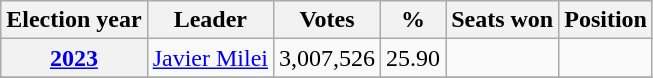<table class="wikitable">
<tr>
<th>Election year</th>
<th>Leader</th>
<th>Votes</th>
<th>%</th>
<th>Seats won</th>
<th>Position</th>
</tr>
<tr>
<th><a href='#'>2023</a></th>
<td><a href='#'>Javier Milei</a></td>
<td>3,007,526</td>
<td>25.90</td>
<td></td>
<td></td>
</tr>
<tr>
</tr>
</table>
